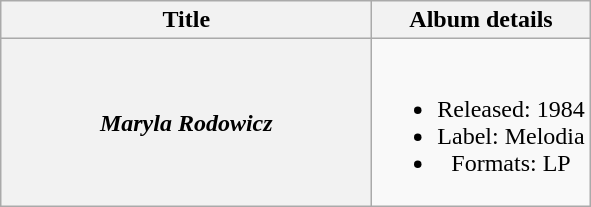<table class="wikitable plainrowheaders" style="text-align:center;">
<tr>
<th scope="col" style="width:15em;">Title</th>
<th scope="col">Album details</th>
</tr>
<tr>
<th scope="row"><em>Maryla Rodowicz</em></th>
<td><br><ul><li>Released: 1984</li><li>Label: Melodia</li><li>Formats: LP</li></ul></td>
</tr>
</table>
